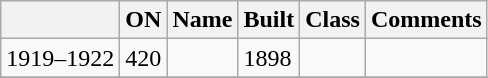<table class="wikitable">
<tr>
<th></th>
<th>ON</th>
<th>Name</th>
<th>Built</th>
<th>Class</th>
<th>Comments</th>
</tr>
<tr>
<td>1919–1922</td>
<td>420</td>
<td></td>
<td>1898</td>
<td></td>
<td></td>
</tr>
<tr>
</tr>
</table>
